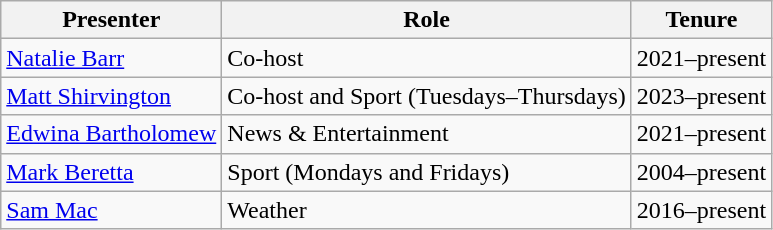<table class="wikitable sortable">
<tr>
<th>Presenter</th>
<th>Role</th>
<th>Tenure</th>
</tr>
<tr>
<td><a href='#'>Natalie Barr</a></td>
<td>Co-host</td>
<td>2021–present</td>
</tr>
<tr>
<td><a href='#'>Matt Shirvington</a></td>
<td>Co-host and Sport (Tuesdays–Thursdays)</td>
<td>2023–present</td>
</tr>
<tr>
<td><a href='#'>Edwina Bartholomew</a></td>
<td>News & Entertainment</td>
<td>2021–present</td>
</tr>
<tr>
<td><a href='#'>Mark Beretta</a></td>
<td>Sport (Mondays and Fridays)</td>
<td>2004–present</td>
</tr>
<tr>
<td><a href='#'>Sam Mac</a></td>
<td>Weather</td>
<td>2016–present</td>
</tr>
</table>
